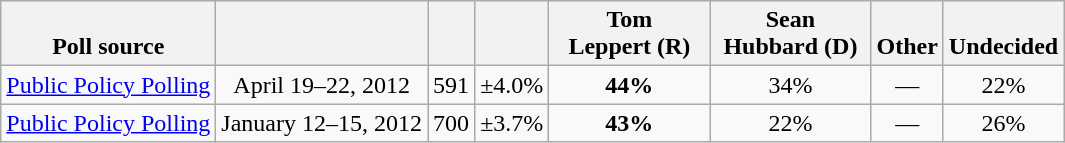<table class="wikitable" style="text-align:center">
<tr valign=bottom>
<th>Poll source</th>
<th></th>
<th></th>
<th></th>
<th style="width:100px;">Tom<br>Leppert (R)</th>
<th style="width:100px;">Sean<br>Hubbard (D)</th>
<th>Other</th>
<th>Undecided</th>
</tr>
<tr>
<td align=left><a href='#'>Public Policy Polling</a></td>
<td>April 19–22, 2012</td>
<td>591</td>
<td>±4.0%</td>
<td><strong>44%</strong></td>
<td>34%</td>
<td>—</td>
<td>22%</td>
</tr>
<tr>
<td align=left><a href='#'>Public Policy Polling</a></td>
<td>January 12–15, 2012</td>
<td>700</td>
<td>±3.7%</td>
<td><strong>43%</strong></td>
<td>22%</td>
<td>—</td>
<td>26%</td>
</tr>
</table>
